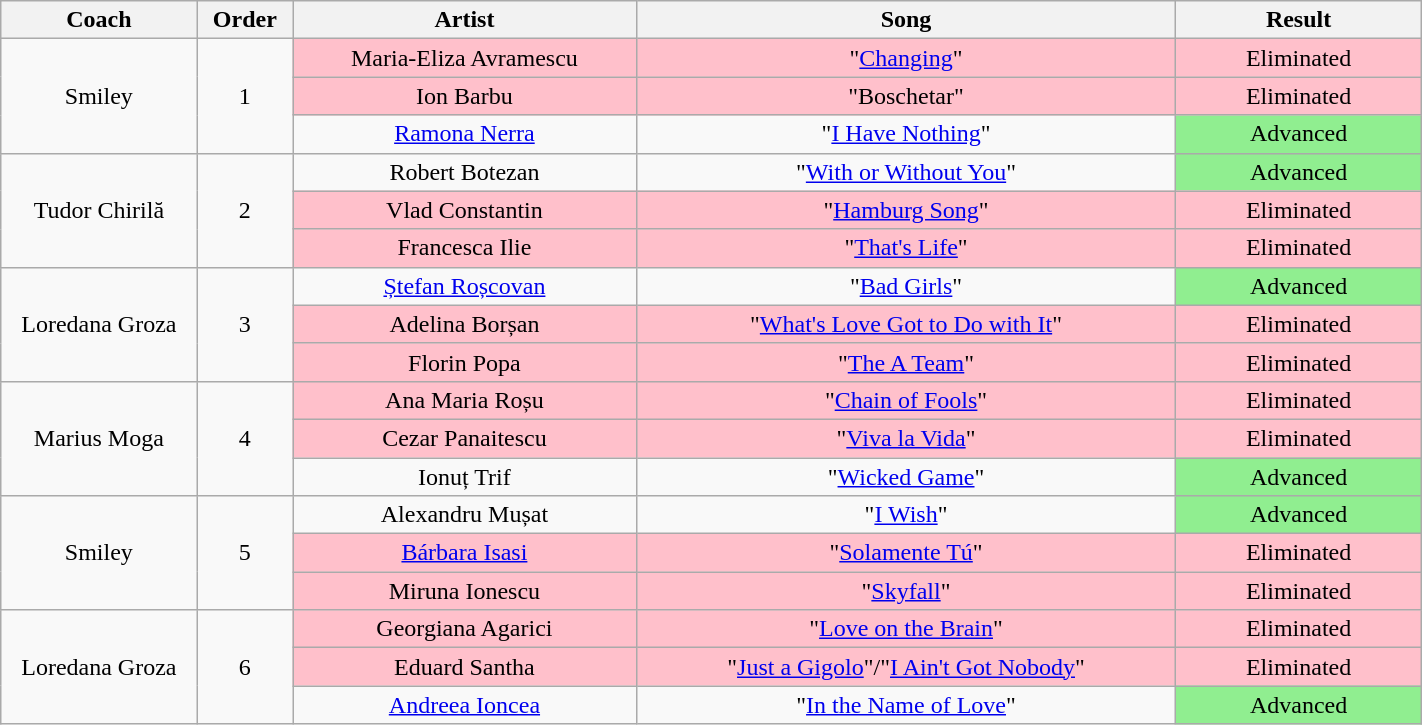<table class="wikitable" style="text-align: center; width:75%;">
<tr>
<th style="width:08%;">Coach</th>
<th style="width:02%;">Order</th>
<th style="width:14%;">Artist</th>
<th style="width:22%;">Song</th>
<th style="width:10%;">Result</th>
</tr>
<tr>
<td rowspan="3">Smiley</td>
<td rowspan="3">1</td>
<td style="background:pink;">Maria-Eliza Avramescu</td>
<td style="background:pink;">"<a href='#'>Changing</a>"</td>
<td style="background:pink;">Eliminated</td>
</tr>
<tr>
<td style="background:pink;">Ion Barbu</td>
<td style="background:pink;">"Boschetar"</td>
<td style="background:pink;">Eliminated</td>
</tr>
<tr>
<td><a href='#'>Ramona Nerra</a></td>
<td>"<a href='#'>I Have Nothing</a>"</td>
<td style="background:lightgreen;">Advanced</td>
</tr>
<tr>
<td rowspan="3">Tudor Chirilă</td>
<td rowspan="3">2</td>
<td>Robert Botezan</td>
<td>"<a href='#'>With or Without You</a>"</td>
<td style="background:lightgreen;">Advanced</td>
</tr>
<tr>
<td style="background:pink;">Vlad Constantin</td>
<td style="background:pink;">"<a href='#'>Hamburg Song</a>"</td>
<td style="background:pink;">Eliminated</td>
</tr>
<tr>
<td style="background:pink;">Francesca Ilie</td>
<td style="background:pink;">"<a href='#'>That's Life</a>"</td>
<td style="background:pink;">Eliminated</td>
</tr>
<tr>
<td rowspan="3">Loredana Groza</td>
<td rowspan="3">3</td>
<td><a href='#'>Ștefan Roșcovan</a></td>
<td>"<a href='#'>Bad Girls</a>"</td>
<td style="background:lightgreen;">Advanced</td>
</tr>
<tr>
<td style="background:pink;">Adelina Borșan</td>
<td style="background:pink;">"<a href='#'>What's Love Got to Do with It</a>"</td>
<td style="background:pink;">Eliminated</td>
</tr>
<tr>
<td style="background:pink;">Florin Popa</td>
<td style="background:pink;">"<a href='#'>The A Team</a>"</td>
<td style="background:pink;">Eliminated</td>
</tr>
<tr>
<td rowspan="3">Marius Moga</td>
<td rowspan="3">4</td>
<td style="background:pink;">Ana Maria Roșu</td>
<td style="background:pink;">"<a href='#'>Chain of Fools</a>"</td>
<td style="background:pink;">Eliminated</td>
</tr>
<tr>
<td style="background:pink;">Cezar Panaitescu</td>
<td style="background:pink;">"<a href='#'>Viva la Vida</a>"</td>
<td style="background:pink;">Eliminated</td>
</tr>
<tr>
<td>Ionuț Trif</td>
<td>"<a href='#'>Wicked Game</a>"</td>
<td style="background:lightgreen;">Advanced</td>
</tr>
<tr>
<td rowspan="3">Smiley</td>
<td rowspan="3">5</td>
<td>Alexandru Mușat</td>
<td>"<a href='#'>I Wish</a>"</td>
<td style="background:lightgreen;">Advanced</td>
</tr>
<tr>
<td style="background:pink;"><a href='#'>Bárbara Isasi</a></td>
<td style="background:pink;">"<a href='#'>Solamente Tú</a>"</td>
<td style="background:pink;">Eliminated</td>
</tr>
<tr>
<td style="background:pink;">Miruna Ionescu</td>
<td style="background:pink;">"<a href='#'>Skyfall</a>"</td>
<td style="background:pink;">Eliminated</td>
</tr>
<tr>
<td rowspan="3">Loredana Groza</td>
<td rowspan="3">6</td>
<td style="background:pink;">Georgiana Agarici</td>
<td style="background:pink;">"<a href='#'>Love on the Brain</a>"</td>
<td style="background:pink;">Eliminated</td>
</tr>
<tr>
<td style="background:pink;">Eduard Santha</td>
<td style="background:pink;">"<a href='#'>Just a Gigolo</a>"/"<a href='#'>I Ain't Got Nobody</a>"</td>
<td style="background:pink;">Eliminated</td>
</tr>
<tr>
<td><a href='#'>Andreea Ioncea</a></td>
<td>"<a href='#'>In the Name of Love</a>"</td>
<td style="background:lightgreen;">Advanced</td>
</tr>
</table>
